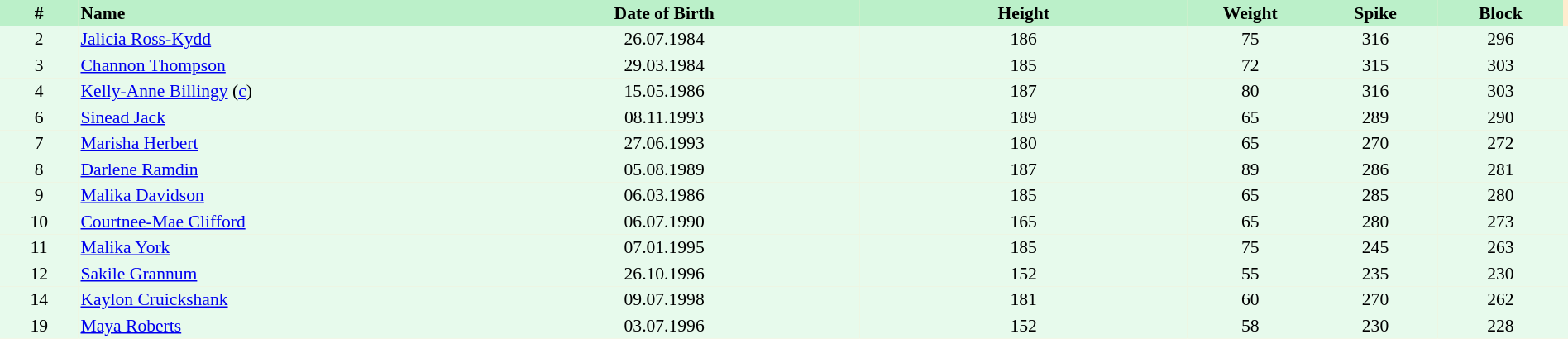<table border=0 cellpadding=2 cellspacing=0  |- bgcolor=#FFECCE style="text-align:center; font-size:90%;" width=100%>
<tr bgcolor=#BBF0C9>
<th width=5%>#</th>
<th width=25% align=left>Name</th>
<th width=25%>Date of Birth</th>
<th width=21%>Height</th>
<th width=8%>Weight</th>
<th width=8%>Spike</th>
<th width=8%>Block</th>
</tr>
<tr bgcolor=#E7FAEC>
<td>2</td>
<td align=left><a href='#'>Jalicia Ross-Kydd</a></td>
<td>26.07.1984</td>
<td>186</td>
<td>75</td>
<td>316</td>
<td>296</td>
<td></td>
</tr>
<tr bgcolor=#E7FAEC>
<td>3</td>
<td align=left><a href='#'>Channon Thompson</a></td>
<td>29.03.1984</td>
<td>185</td>
<td>72</td>
<td>315</td>
<td>303</td>
<td></td>
</tr>
<tr bgcolor=#E7FAEC>
<td>4</td>
<td align=left><a href='#'>Kelly-Anne Billingy</a> (<a href='#'>c</a>)</td>
<td>15.05.1986</td>
<td>187</td>
<td>80</td>
<td>316</td>
<td>303</td>
<td></td>
</tr>
<tr bgcolor=#E7FAEC>
<td>6</td>
<td align=left><a href='#'>Sinead Jack</a></td>
<td>08.11.1993</td>
<td>189</td>
<td>65</td>
<td>289</td>
<td>290</td>
<td></td>
</tr>
<tr bgcolor=#E7FAEC>
<td>7</td>
<td align=left><a href='#'>Marisha Herbert</a></td>
<td>27.06.1993</td>
<td>180</td>
<td>65</td>
<td>270</td>
<td>272</td>
<td></td>
</tr>
<tr bgcolor=#E7FAEC>
<td>8</td>
<td align=left><a href='#'>Darlene Ramdin</a></td>
<td>05.08.1989</td>
<td>187</td>
<td>89</td>
<td>286</td>
<td>281</td>
<td></td>
</tr>
<tr bgcolor=#E7FAEC>
<td>9</td>
<td align=left><a href='#'>Malika Davidson</a></td>
<td>06.03.1986</td>
<td>185</td>
<td>65</td>
<td>285</td>
<td>280</td>
<td></td>
</tr>
<tr bgcolor=#E7FAEC>
<td>10</td>
<td align=left><a href='#'>Courtnee-Mae Clifford</a></td>
<td>06.07.1990</td>
<td>165</td>
<td>65</td>
<td>280</td>
<td>273</td>
<td></td>
</tr>
<tr bgcolor=#E7FAEC>
<td>11</td>
<td align=left><a href='#'>Malika York</a></td>
<td>07.01.1995</td>
<td>185</td>
<td>75</td>
<td>245</td>
<td>263</td>
<td></td>
</tr>
<tr bgcolor=#E7FAEC>
<td>12</td>
<td align=left><a href='#'>Sakile Grannum</a></td>
<td>26.10.1996</td>
<td>152</td>
<td>55</td>
<td>235</td>
<td>230</td>
<td></td>
</tr>
<tr bgcolor=#E7FAEC>
<td>14</td>
<td align=left><a href='#'>Kaylon Cruickshank</a></td>
<td>09.07.1998</td>
<td>181</td>
<td>60</td>
<td>270</td>
<td>262</td>
<td></td>
</tr>
<tr bgcolor=#E7FAEC>
<td>19</td>
<td align=left><a href='#'>Maya Roberts</a></td>
<td>03.07.1996</td>
<td>152</td>
<td>58</td>
<td>230</td>
<td>228</td>
<td></td>
</tr>
</table>
